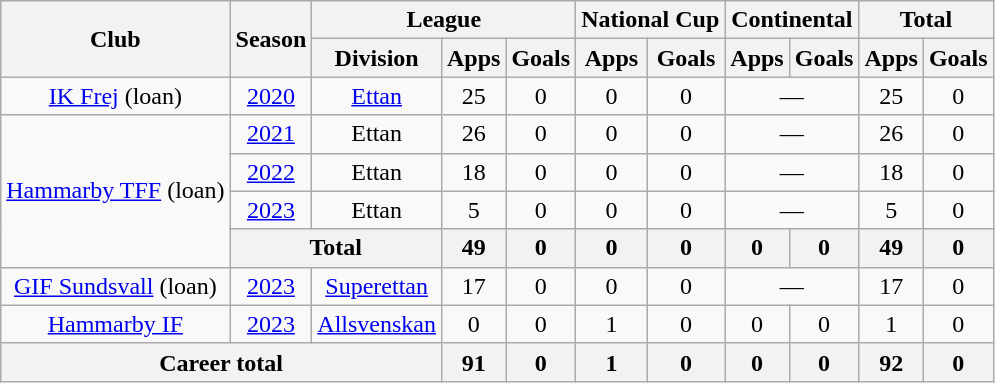<table class="wikitable" style="text-align:center;">
<tr>
<th rowspan="2">Club</th>
<th rowspan="2">Season</th>
<th colspan="3">League</th>
<th colspan="2">National Cup</th>
<th colspan="2">Continental</th>
<th colspan="2">Total</th>
</tr>
<tr>
<th>Division</th>
<th>Apps</th>
<th>Goals</th>
<th>Apps</th>
<th>Goals</th>
<th>Apps</th>
<th>Goals</th>
<th>Apps</th>
<th>Goals</th>
</tr>
<tr>
<td><a href='#'>IK Frej</a> (loan)</td>
<td><a href='#'>2020</a></td>
<td><a href='#'>Ettan</a></td>
<td>25</td>
<td>0</td>
<td>0</td>
<td>0</td>
<td colspan="2">—</td>
<td>25</td>
<td>0</td>
</tr>
<tr>
<td rowspan="4"><a href='#'>Hammarby TFF</a> (loan)</td>
<td><a href='#'>2021</a></td>
<td>Ettan</td>
<td>26</td>
<td>0</td>
<td>0</td>
<td>0</td>
<td colspan="2">—</td>
<td>26</td>
<td>0</td>
</tr>
<tr>
<td><a href='#'>2022</a></td>
<td>Ettan</td>
<td>18</td>
<td>0</td>
<td>0</td>
<td>0</td>
<td colspan="2">—</td>
<td>18</td>
<td>0</td>
</tr>
<tr>
<td><a href='#'>2023</a></td>
<td>Ettan</td>
<td>5</td>
<td>0</td>
<td>0</td>
<td>0</td>
<td colspan="2">—</td>
<td>5</td>
<td>0</td>
</tr>
<tr>
<th colspan="2">Total</th>
<th>49</th>
<th>0</th>
<th>0</th>
<th>0</th>
<th>0</th>
<th>0</th>
<th>49</th>
<th>0</th>
</tr>
<tr>
<td><a href='#'>GIF Sundsvall</a> (loan)</td>
<td><a href='#'>2023</a></td>
<td><a href='#'>Superettan</a></td>
<td>17</td>
<td>0</td>
<td>0</td>
<td>0</td>
<td colspan="2">—</td>
<td>17</td>
<td>0</td>
</tr>
<tr>
<td><a href='#'>Hammarby IF</a></td>
<td><a href='#'>2023</a></td>
<td><a href='#'>Allsvenskan</a></td>
<td>0</td>
<td>0</td>
<td>1</td>
<td>0</td>
<td>0</td>
<td>0</td>
<td>1</td>
<td>0</td>
</tr>
<tr>
<th colspan="3">Career total</th>
<th>91</th>
<th>0</th>
<th>1</th>
<th>0</th>
<th>0</th>
<th>0</th>
<th>92</th>
<th>0</th>
</tr>
</table>
